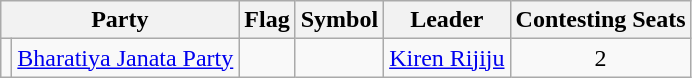<table class="wikitable" style="text-align:center">
<tr>
<th colspan="2">Party</th>
<th>Flag</th>
<th>Symbol</th>
<th>Leader</th>
<th>Contesting Seats</th>
</tr>
<tr>
<td></td>
<td><a href='#'>Bharatiya Janata Party</a></td>
<td></td>
<td></td>
<td><a href='#'>Kiren Rijiju</a></td>
<td>2</td>
</tr>
</table>
